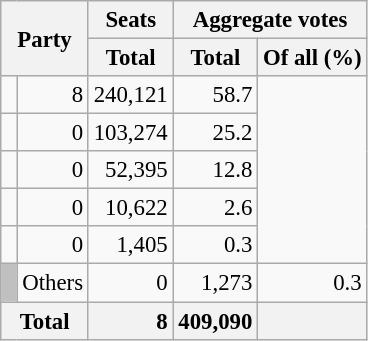<table class="wikitable" style="text-align:right; font-size:95%;">
<tr>
<th colspan="2" rowspan="2">Party</th>
<th>Seats</th>
<th colspan="2">Aggregate votes</th>
</tr>
<tr>
<th>Total</th>
<th>Total</th>
<th>Of all (%)</th>
</tr>
<tr>
<td></td>
<td>8</td>
<td>240,121</td>
<td>58.7</td>
</tr>
<tr>
<td></td>
<td>0</td>
<td>103,274</td>
<td>25.2</td>
</tr>
<tr>
<td></td>
<td>0</td>
<td>52,395</td>
<td>12.8</td>
</tr>
<tr>
<td></td>
<td>0</td>
<td>10,622</td>
<td>2.6</td>
</tr>
<tr>
<td></td>
<td>0</td>
<td>1,405</td>
<td>0.3</td>
</tr>
<tr>
<td style="background:silver;"> </td>
<td align=left>Others</td>
<td>0</td>
<td>1,273</td>
<td>0.3</td>
</tr>
<tr>
<th colspan="2" style="background:#f2f2f2"><strong>Total</strong></th>
<td style="background:#f2f2f2;"><strong>8</strong></td>
<td style="background:#f2f2f2;"><strong>409,090</strong></td>
<td style="background:#f2f2f2;"></td>
</tr>
</table>
